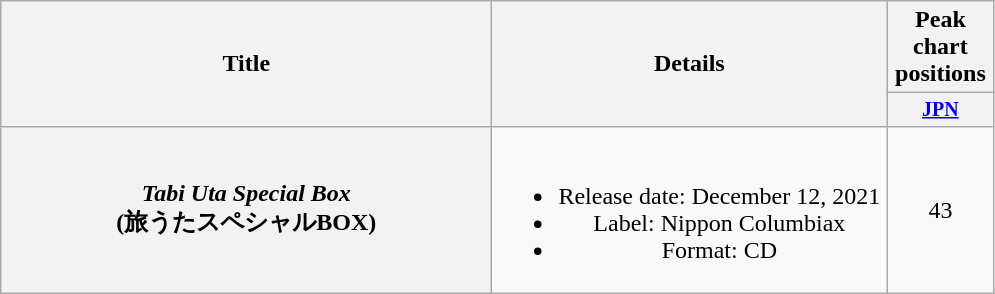<table class="wikitable plainrowheaders" style="text-align:center">
<tr>
<th scope="col" rowspan="2" style="width:20em;">Title</th>
<th scope="col" rowspan="2" style="width:16em;">Details</th>
<th scope="col" colspan="1" style="width:4em;">Peak chart positions</th>
</tr>
<tr style="font-size:smaller;">
<th scope="col" style="width:3em;"><a href='#'>JPN</a><br></th>
</tr>
<tr>
<th scope="row"><em>Tabi Uta Special Box</em><br>(旅うたスペシャルBOX)</th>
<td><br><ul><li>Release date: December 12, 2021</li><li>Label: Nippon Columbiax</li><li>Format: CD</li></ul></td>
<td>43</td>
</tr>
</table>
